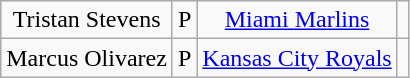<table class="wikitable">
<tr align="center">
<td>Tristan Stevens</td>
<td>P</td>
<td><a href='#'>Miami Marlins</a></td>
<td></td>
</tr>
<tr align="center">
<td>Marcus Olivarez</td>
<td>P</td>
<td><a href='#'>Kansas City Royals</a></td>
<td></td>
</tr>
</table>
